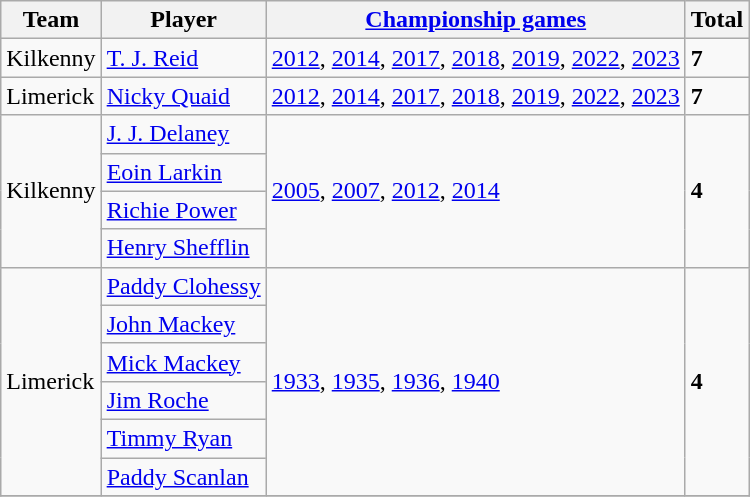<table class="wikitable">
<tr>
<th>Team</th>
<th>Player</th>
<th><a href='#'>Championship games</a></th>
<th>Total</th>
</tr>
<tr>
<td rowspan=1>Kilkenny</td>
<td><a href='#'>T. J. Reid</a></td>
<td><a href='#'>2012</a>, <a href='#'>2014</a>, <a href='#'>2017</a>, <a href='#'>2018</a>, <a href='#'>2019</a>, <a href='#'>2022</a>, <a href='#'>2023</a></td>
<td rowspan=1><strong>7</strong></td>
</tr>
<tr>
<td rowspan=1>Limerick</td>
<td><a href='#'>Nicky Quaid</a></td>
<td><a href='#'>2012</a>, <a href='#'>2014</a>, <a href='#'>2017</a>, <a href='#'>2018</a>, <a href='#'>2019</a>, <a href='#'>2022</a>, <a href='#'>2023</a></td>
<td rowspan=1><strong>7</strong></td>
</tr>
<tr>
<td rowspan=4>Kilkenny</td>
<td><a href='#'>J. J. Delaney</a></td>
<td rowspan=4><a href='#'>2005</a>, <a href='#'>2007</a>, <a href='#'>2012</a>, <a href='#'>2014</a></td>
<td rowspan=4><strong>4</strong></td>
</tr>
<tr>
<td><a href='#'>Eoin Larkin</a></td>
</tr>
<tr>
<td><a href='#'>Richie Power</a></td>
</tr>
<tr>
<td><a href='#'>Henry Shefflin</a></td>
</tr>
<tr>
<td rowspan=6>Limerick</td>
<td><a href='#'>Paddy Clohessy</a></td>
<td rowspan=6><a href='#'>1933</a>, <a href='#'>1935</a>, <a href='#'>1936</a>, <a href='#'>1940</a></td>
<td rowspan=6><strong>4</strong></td>
</tr>
<tr>
<td><a href='#'>John Mackey</a></td>
</tr>
<tr>
<td><a href='#'>Mick Mackey</a></td>
</tr>
<tr>
<td><a href='#'>Jim Roche</a></td>
</tr>
<tr>
<td><a href='#'>Timmy Ryan</a></td>
</tr>
<tr>
<td><a href='#'>Paddy Scanlan</a></td>
</tr>
<tr>
</tr>
</table>
